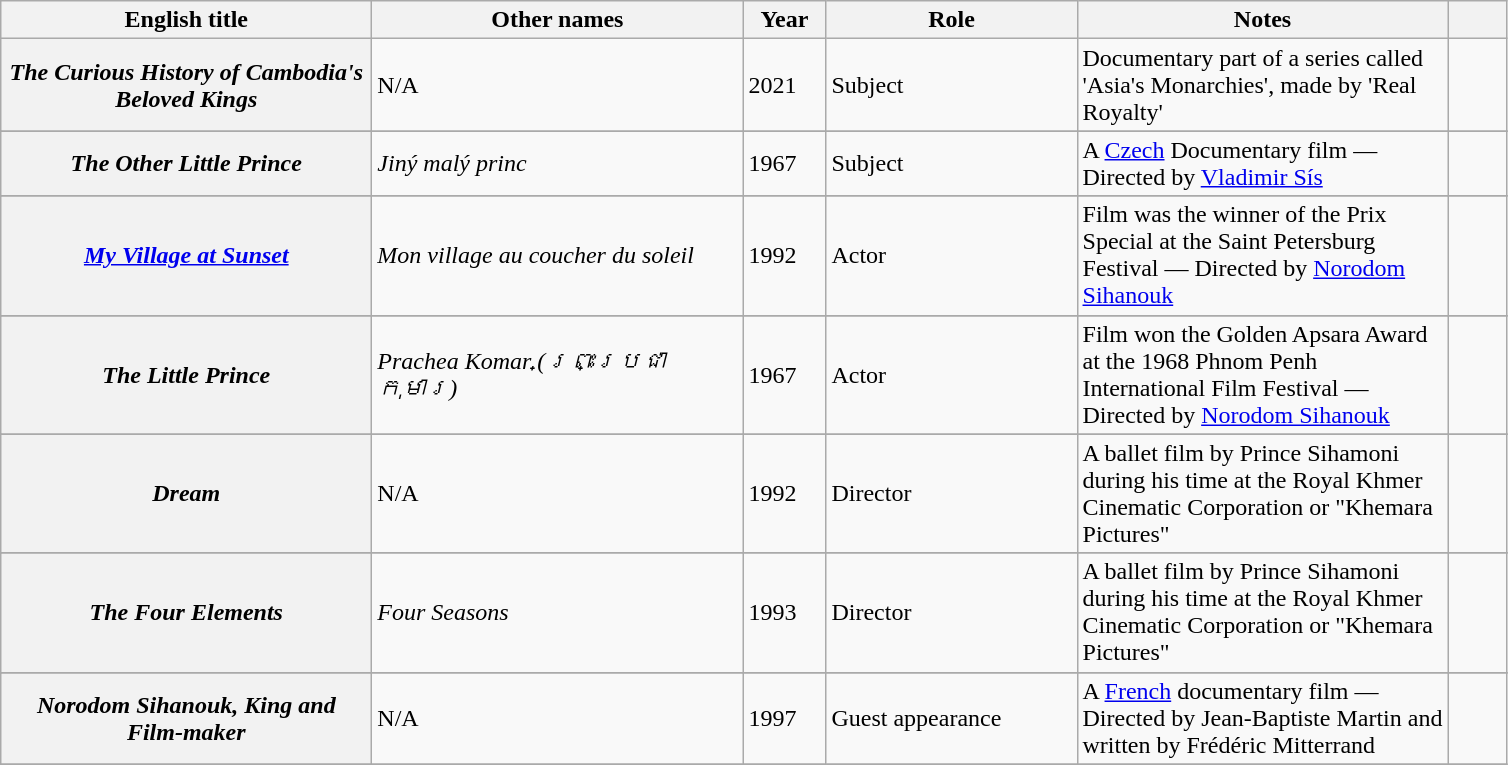<table class="wikitable plainrowheaders sortable" style="margin-right: 0;">
<tr>
<th scope="col" style="width: 15em;">English title</th>
<th scope="col" style="width: 15em;">Other names</th>
<th scope="col" style="width: 3em;">Year</th>
<th scope="col" style="width: 10em;" class="unsortable">Role</th>
<th scope="col" style="width: 15em;">Notes</th>
<th scope="col" style="width: 2em;" class="unsortable"></th>
</tr>
<tr>
<th scope="row"><em>The Curious History of Cambodia's Beloved Kings</em></th>
<td>N/A</td>
<td>2021</td>
<td>Subject</td>
<td>Documentary part of a series called 'Asia's Monarchies', made by 'Real Royalty'</td>
<td align="center"></td>
</tr>
<tr>
</tr>
<tr>
<th scope="row"><em>The Other Little Prince</em></th>
<td><em>Jiný malý princ</em></td>
<td>1967</td>
<td>Subject</td>
<td>A <a href='#'>Czech</a> Documentary film — Directed by <a href='#'>Vladimir Sís</a></td>
<td align="center"></td>
</tr>
<tr>
</tr>
<tr>
<th scope="row"><em><a href='#'>My Village at Sunset</a></em></th>
<td><em>Mon village au coucher du soleil</em></td>
<td>1992</td>
<td>Actor</td>
<td>Film was the winner of the Prix Special at the Saint Petersburg Festival — Directed by <a href='#'>Norodom Sihanouk</a></td>
<td align="center"></td>
</tr>
<tr>
</tr>
<tr>
<th scope="row"><em>The Little Prince</em></th>
<td><em>Prachea Komar (ព្រះប្រជាកុមារ)</em></td>
<td>1967</td>
<td>Actor</td>
<td>Film won the Golden Apsara Award at the 1968 Phnom Penh International Film Festival — Directed by <a href='#'>Norodom Sihanouk</a></td>
<td align="center"></td>
</tr>
<tr>
</tr>
<tr>
<th scope="row"><em>Dream</em></th>
<td>N/A</td>
<td>1992</td>
<td>Director</td>
<td>A ballet film by Prince Sihamoni during his time at the Royal Khmer Cinematic Corporation or "Khemara Pictures"</td>
<td align="center"></td>
</tr>
<tr>
</tr>
<tr>
<th scope="row"><em>The Four Elements</em></th>
<td><em>Four Seasons</em></td>
<td>1993</td>
<td>Director</td>
<td>A ballet film by Prince Sihamoni during his time at the Royal Khmer Cinematic Corporation or "Khemara Pictures"</td>
<td align="center"></td>
</tr>
<tr>
</tr>
<tr>
<th scope="row"><em>Norodom Sihanouk, King and Film-maker</em></th>
<td>N/A</td>
<td>1997</td>
<td>Guest appearance</td>
<td>A <a href='#'>French</a> documentary film — Directed by Jean-Baptiste Martin and written by Frédéric Mitterrand</td>
<td align="center"></td>
</tr>
<tr>
</tr>
<tr>
</tr>
</table>
